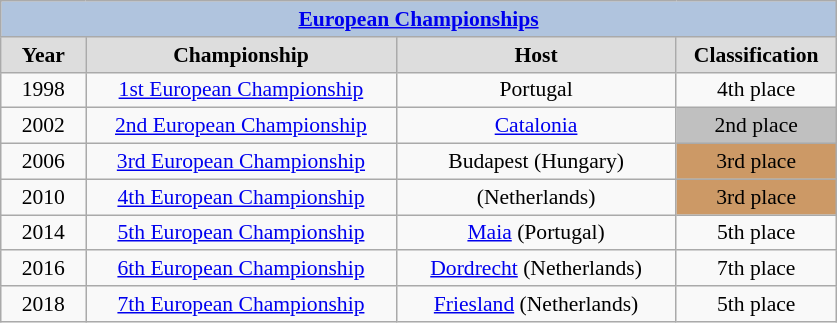<table class="wikitable" style=font-size:90%>
<tr align=center style="background:#B0C4DE;">
<td colspan=4><strong><a href='#'>European Championships</a></strong></td>
</tr>
<tr align=center bgcolor="#dddddd">
<td width=50><strong>Year</strong></td>
<td width=200><strong>Championship</strong></td>
<td width=180><strong>Host</strong></td>
<td width=100><strong>Classification</strong></td>
</tr>
<tr align=center>
<td>1998</td>
<td><a href='#'>1st European Championship</a></td>
<td>Portugal</td>
<td align="center">4th place</td>
</tr>
<tr align=center>
<td>2002</td>
<td><a href='#'>2nd European Championship</a></td>
<td><a href='#'>Catalonia</a></td>
<td bgcolor="silver" align="center"> 2nd place</td>
</tr>
<tr align=center>
<td>2006</td>
<td><a href='#'>3rd European Championship</a></td>
<td>Budapest (Hungary)</td>
<td bgcolor="#CC9966" align="center"> 3rd place</td>
</tr>
<tr align=center>
<td>2010</td>
<td><a href='#'>4th European Championship</a></td>
<td>(Netherlands)</td>
<td bgcolor="#CC9966" align="center"> 3rd place</td>
</tr>
<tr align=center>
<td>2014</td>
<td><a href='#'>5th European Championship</a></td>
<td><a href='#'>Maia</a> (Portugal)</td>
<td align="center">5th place</td>
</tr>
<tr align=center>
<td>2016</td>
<td><a href='#'>6th European Championship</a></td>
<td><a href='#'>Dordrecht</a> (Netherlands)</td>
<td align="center">7th place</td>
</tr>
<tr align=center>
<td>2018</td>
<td><a href='#'>7th European Championship</a></td>
<td><a href='#'>Friesland</a> (Netherlands)</td>
<td align="center">5th place</td>
</tr>
</table>
